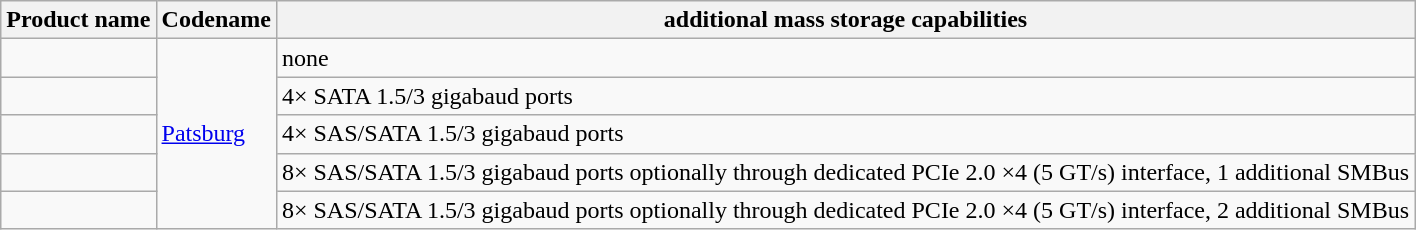<table class="wikitable">
<tr>
<th>Product name</th>
<th>Codename</th>
<th>additional mass storage capabilities</th>
</tr>
<tr>
<td></td>
<td rowspan=5><a href='#'>Patsburg</a></td>
<td>none</td>
</tr>
<tr>
<td></td>
<td>4× SATA 1.5/3 gigabaud ports</td>
</tr>
<tr>
<td></td>
<td>4× SAS/SATA 1.5/3 gigabaud ports</td>
</tr>
<tr>
<td></td>
<td>8× SAS/SATA 1.5/3 gigabaud ports optionally through dedicated PCIe 2.0 ×4 (5 GT/s) interface, 1 additional SMBus</td>
</tr>
<tr>
<td></td>
<td>8× SAS/SATA 1.5/3 gigabaud ports optionally through dedicated PCIe 2.0 ×4 (5 GT/s) interface, 2 additional SMBus</td>
</tr>
</table>
